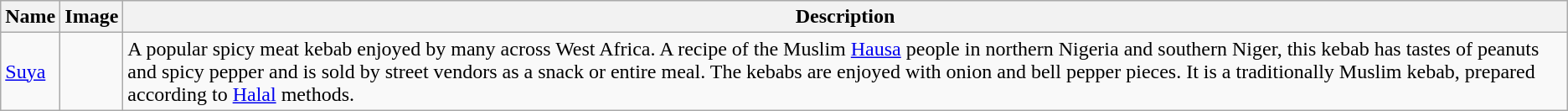<table class="wikitable">
<tr>
<th>Name</th>
<th class="unsortable">Image</th>
<th>Description</th>
</tr>
<tr>
<td><a href='#'>Suya</a></td>
<td></td>
<td>A popular spicy meat kebab enjoyed by many across West Africa. A recipe of the Muslim <a href='#'>Hausa</a> people in northern Nigeria and southern Niger, this kebab has tastes of peanuts and spicy pepper and is sold by street vendors as a snack or entire meal. The kebabs are enjoyed with onion and bell pepper pieces. It is a traditionally Muslim kebab, prepared according to <a href='#'>Halal</a> methods.</td>
</tr>
</table>
